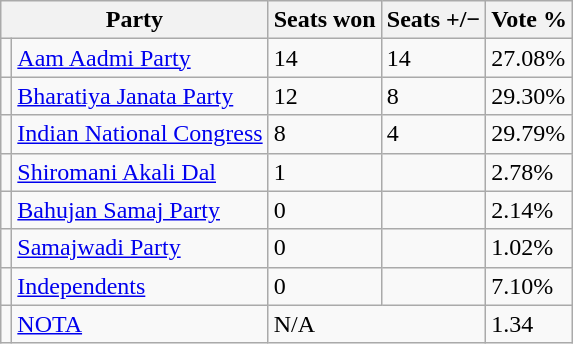<table class="sortable wikitable">
<tr>
<th colspan="2">Party</th>
<th>Seats won</th>
<th><strong>Seats +/−</strong></th>
<th>Vote %</th>
</tr>
<tr>
<td></td>
<td><a href='#'>Aam Aadmi Party</a></td>
<td>14</td>
<td>14</td>
<td>27.08%</td>
</tr>
<tr>
<td></td>
<td><a href='#'>Bharatiya Janata Party</a></td>
<td>12</td>
<td> 8</td>
<td>29.30%</td>
</tr>
<tr>
<td></td>
<td><a href='#'>Indian National Congress</a></td>
<td>8</td>
<td>4</td>
<td>29.79%</td>
</tr>
<tr>
<td></td>
<td><a href='#'>Shiromani Akali Dal</a></td>
<td>1</td>
<td></td>
<td>2.78%</td>
</tr>
<tr>
<td></td>
<td><a href='#'>Bahujan Samaj Party</a></td>
<td>0</td>
<td></td>
<td>2.14%</td>
</tr>
<tr>
<td></td>
<td><a href='#'>Samajwadi Party</a></td>
<td>0</td>
<td></td>
<td>1.02%</td>
</tr>
<tr>
<td></td>
<td><a href='#'>Independents</a></td>
<td>0</td>
<td></td>
<td>7.10%</td>
</tr>
<tr>
<td></td>
<td><a href='#'>NOTA</a></td>
<td colspan='2'>N/A</td>
<td>1.34</td>
</tr>
</table>
